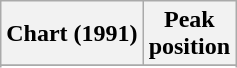<table class="wikitable sortable plainrowheaders" style="text-align:center">
<tr>
<th>Chart (1991)</th>
<th>Peak<br>position</th>
</tr>
<tr>
</tr>
<tr>
</tr>
</table>
